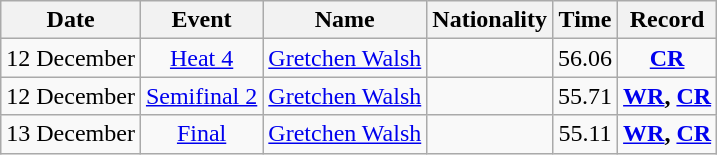<table class="wikitable" style=text-align:center>
<tr>
<th>Date</th>
<th>Event</th>
<th>Name</th>
<th>Nationality</th>
<th>Time</th>
<th>Record</th>
</tr>
<tr>
<td>12 December</td>
<td><a href='#'>Heat 4</a></td>
<td align="left"><a href='#'>Gretchen Walsh</a></td>
<td align=left></td>
<td>56.06</td>
<td><strong><a href='#'>CR</a></strong></td>
</tr>
<tr>
<td>12 December</td>
<td><a href='#'>Semifinal 2</a></td>
<td align="left"><a href='#'>Gretchen Walsh</a></td>
<td align=left></td>
<td>55.71</td>
<td><strong><a href='#'>WR</a>, <a href='#'>CR</a></strong></td>
</tr>
<tr>
<td>13 December</td>
<td><a href='#'>Final</a></td>
<td align="left"><a href='#'>Gretchen Walsh</a></td>
<td align=left></td>
<td>55.11</td>
<td><strong><a href='#'>WR</a>, <a href='#'>CR</a></strong></td>
</tr>
</table>
